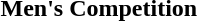<table>
<tr>
<td><strong>Men's Competition</strong></td>
<td></td>
<td></td>
<td></td>
</tr>
<tr>
</tr>
</table>
